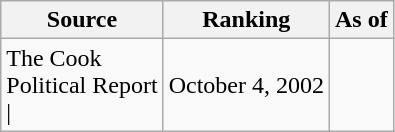<table class="wikitable" style="text-align:center">
<tr>
<th>Source</th>
<th>Ranking</th>
<th>As of</th>
</tr>
<tr>
<td align=left>The Cook<br>Political Report<br>| </td>
<td>October 4, 2002</td>
</tr>
</table>
